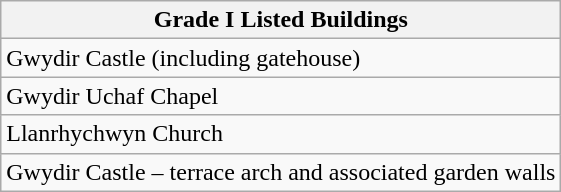<table class="wikitable">
<tr>
<th><strong>Grade I Listed Buildings</strong></th>
</tr>
<tr>
<td>Gwydir Castle (including gatehouse)</td>
</tr>
<tr>
<td>Gwydir Uchaf Chapel</td>
</tr>
<tr>
<td>Llanrhychwyn Church</td>
</tr>
<tr>
<td>Gwydir Castle – terrace arch and associated garden walls</td>
</tr>
</table>
